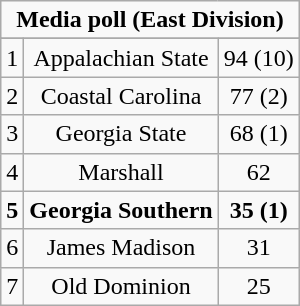<table class="wikitable" style="display: inline-table;">
<tr>
<td align="center" Colspan="3"><strong>Media poll (East Division)</strong></td>
</tr>
<tr align="center">
</tr>
<tr align="center">
<td>1</td>
<td>Appalachian State</td>
<td>94 (10)</td>
</tr>
<tr align="center">
<td>2</td>
<td>Coastal Carolina</td>
<td>77 (2)</td>
</tr>
<tr align="center">
<td>3</td>
<td>Georgia State</td>
<td>68 (1)</td>
</tr>
<tr align="center">
<td>4</td>
<td>Marshall</td>
<td>62</td>
</tr>
<tr align="center">
<td><strong>5</strong></td>
<td><strong>Georgia Southern</strong></td>
<td><strong>35 (1)</strong></td>
</tr>
<tr align="center">
<td>6</td>
<td>James Madison</td>
<td>31</td>
</tr>
<tr align="center">
<td>7</td>
<td>Old Dominion</td>
<td>25</td>
</tr>
</table>
